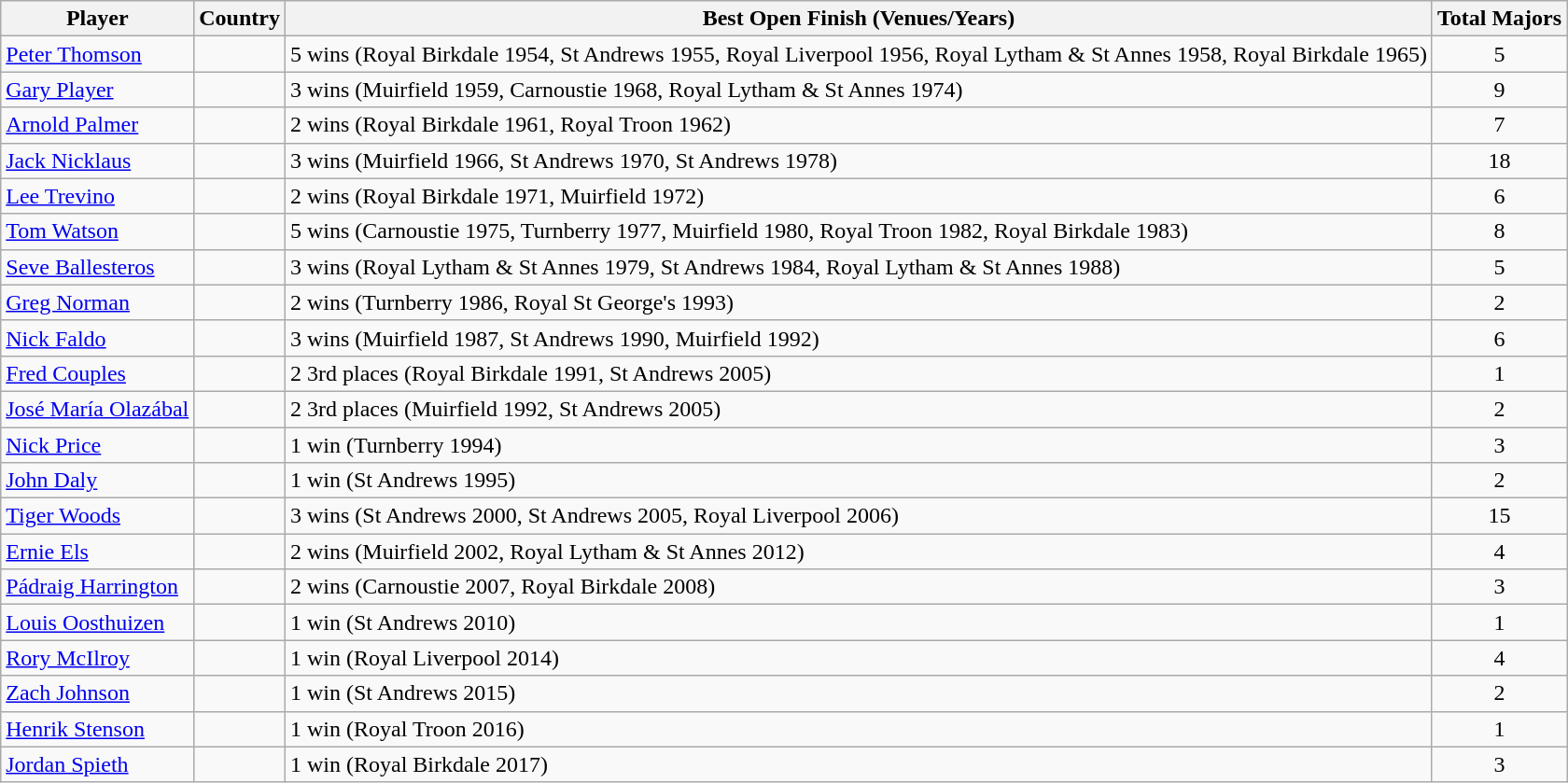<table class="wikitable">
<tr>
<th>Player</th>
<th>Country</th>
<th>Best Open Finish (Venues/Years)</th>
<th>Total Majors</th>
</tr>
<tr>
<td><a href='#'>Peter Thomson</a></td>
<td></td>
<td>5 wins (Royal Birkdale 1954, St Andrews 1955, Royal Liverpool 1956, Royal Lytham & St Annes 1958, Royal Birkdale 1965)</td>
<td align="center">5</td>
</tr>
<tr>
<td><a href='#'>Gary Player</a></td>
<td></td>
<td>3 wins (Muirfield 1959, Carnoustie 1968, Royal Lytham & St Annes 1974)</td>
<td align="center">9</td>
</tr>
<tr>
<td><a href='#'>Arnold Palmer</a></td>
<td></td>
<td>2 wins (Royal Birkdale 1961, Royal Troon 1962)</td>
<td align="center">7</td>
</tr>
<tr>
<td><a href='#'>Jack Nicklaus</a></td>
<td></td>
<td>3 wins (Muirfield 1966, St Andrews 1970, St Andrews 1978)</td>
<td align="center">18</td>
</tr>
<tr>
<td><a href='#'>Lee Trevino</a></td>
<td></td>
<td>2 wins (Royal Birkdale 1971, Muirfield 1972)</td>
<td align="center">6</td>
</tr>
<tr>
<td><a href='#'>Tom Watson</a></td>
<td></td>
<td>5 wins (Carnoustie 1975, Turnberry 1977, Muirfield 1980, Royal Troon 1982, Royal Birkdale 1983)</td>
<td align="center">8</td>
</tr>
<tr>
<td><a href='#'>Seve Ballesteros</a></td>
<td></td>
<td>3 wins (Royal Lytham & St Annes 1979, St Andrews 1984, Royal Lytham & St Annes 1988)</td>
<td align="center">5</td>
</tr>
<tr>
<td><a href='#'>Greg Norman</a></td>
<td></td>
<td>2 wins (Turnberry 1986, Royal St George's 1993)</td>
<td align="center">2</td>
</tr>
<tr>
<td><a href='#'>Nick Faldo</a></td>
<td></td>
<td>3 wins (Muirfield 1987, St Andrews 1990, Muirfield 1992)</td>
<td align="center">6</td>
</tr>
<tr>
<td><a href='#'>Fred Couples</a></td>
<td></td>
<td>2 3rd places (Royal Birkdale 1991, St Andrews 2005)</td>
<td align="center">1</td>
</tr>
<tr>
<td><a href='#'>José María Olazábal</a></td>
<td></td>
<td>2 3rd places (Muirfield 1992, St Andrews 2005)</td>
<td align="center">2</td>
</tr>
<tr>
<td><a href='#'>Nick Price</a></td>
<td></td>
<td>1 win (Turnberry 1994)</td>
<td align="center">3</td>
</tr>
<tr>
<td><a href='#'>John Daly</a></td>
<td></td>
<td>1 win (St Andrews 1995)</td>
<td align="center">2</td>
</tr>
<tr>
<td><a href='#'>Tiger Woods</a></td>
<td></td>
<td>3 wins (St Andrews 2000, St Andrews 2005, Royal Liverpool 2006)</td>
<td align="center">15</td>
</tr>
<tr>
<td><a href='#'>Ernie Els</a></td>
<td></td>
<td>2 wins (Muirfield 2002, Royal Lytham & St Annes 2012)</td>
<td align="center">4</td>
</tr>
<tr>
<td><a href='#'>Pádraig Harrington</a></td>
<td></td>
<td>2 wins (Carnoustie 2007, Royal Birkdale 2008)</td>
<td align="center">3</td>
</tr>
<tr>
<td><a href='#'>Louis Oosthuizen</a></td>
<td></td>
<td>1 win (St Andrews 2010)</td>
<td align="center">1</td>
</tr>
<tr>
<td><a href='#'>Rory McIlroy</a></td>
<td></td>
<td>1 win (Royal Liverpool 2014)</td>
<td align="center">4</td>
</tr>
<tr>
<td><a href='#'>Zach Johnson</a></td>
<td></td>
<td>1 win (St Andrews 2015)</td>
<td align="center">2</td>
</tr>
<tr>
<td><a href='#'>Henrik Stenson</a></td>
<td></td>
<td>1 win (Royal Troon 2016)</td>
<td align="center">1</td>
</tr>
<tr>
<td><a href='#'>Jordan Spieth</a></td>
<td></td>
<td>1 win (Royal Birkdale 2017)</td>
<td align="center">3</td>
</tr>
</table>
